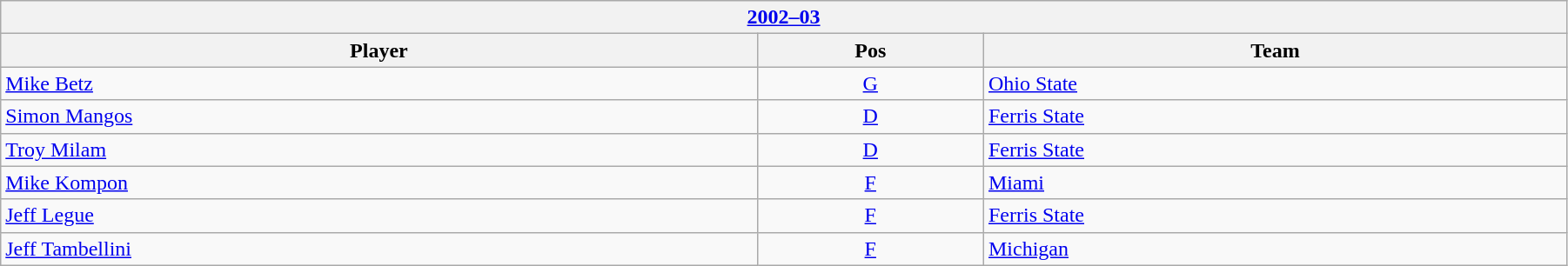<table class="wikitable" width=95%>
<tr>
<th colspan=3><a href='#'>2002–03</a></th>
</tr>
<tr>
<th>Player</th>
<th>Pos</th>
<th>Team</th>
</tr>
<tr>
<td><a href='#'>Mike Betz</a></td>
<td style="text-align:center;"><a href='#'>G</a></td>
<td><a href='#'>Ohio State</a></td>
</tr>
<tr>
<td><a href='#'>Simon Mangos</a></td>
<td style="text-align:center;"><a href='#'>D</a></td>
<td><a href='#'>Ferris State</a></td>
</tr>
<tr>
<td><a href='#'>Troy Milam</a></td>
<td style="text-align:center;"><a href='#'>D</a></td>
<td><a href='#'>Ferris State</a></td>
</tr>
<tr>
<td><a href='#'>Mike Kompon</a></td>
<td style="text-align:center;"><a href='#'>F</a></td>
<td><a href='#'>Miami</a></td>
</tr>
<tr>
<td><a href='#'>Jeff Legue</a></td>
<td style="text-align:center;"><a href='#'>F</a></td>
<td><a href='#'>Ferris State</a></td>
</tr>
<tr>
<td><a href='#'>Jeff Tambellini</a></td>
<td style="text-align:center;"><a href='#'>F</a></td>
<td><a href='#'>Michigan</a></td>
</tr>
</table>
